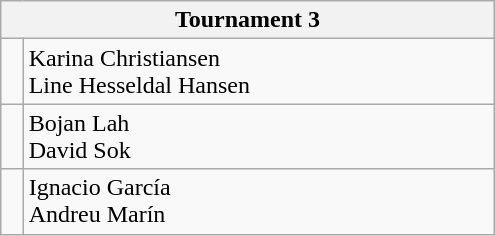<table class="wikitable" style="width:330px;">
<tr>
<th colspan="2">Tournament 3</th>
</tr>
<tr>
<td></td>
<td>Karina Christiansen<br>Line Hesseldal Hansen</td>
</tr>
<tr>
<td></td>
<td>Bojan Lah<br>David Sok</td>
</tr>
<tr>
<td></td>
<td>Ignacio García<br>Andreu Marín</td>
</tr>
</table>
